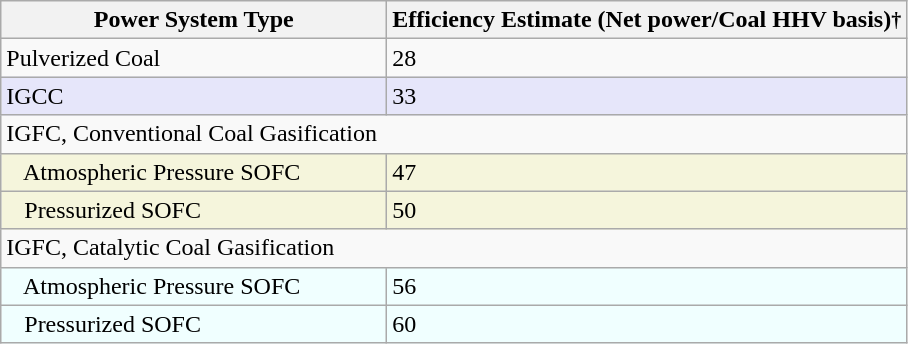<table class="wikitable" border="1">
<tr --->
<th scope="col" width="250px">Power System Type</th>
<th>Efficiency Estimate (Net power/Coal HHV basis)<small>†</small></th>
</tr>
<tr --->
<td>Pulverized Coal</td>
<td>28</td>
</tr>
<tr --->
<td style="background:lavender;">IGCC</td>
<td style="background:lavender;">33</td>
</tr>
<tr --->
<td colspan="2" style="text-align: left;" style="background:beige;">IGFC, Conventional Coal Gasification</td>
</tr>
<tr --->
<td style="background:beige;">   Atmospheric Pressure SOFC</td>
<td style="background:beige;">47</td>
</tr>
<tr --->
<td style="background:beige;">   Pressurized SOFC</td>
<td style="background:beige;">50</td>
</tr>
<tr --->
<td colspan="2" style="text-align: left;" style="background:azure;">IGFC, Catalytic Coal Gasification</td>
</tr>
<tr --->
<td left;" style="background:azure;">   Atmospheric Pressure SOFC</td>
<td left;" style="background:azure;">56</td>
</tr>
<tr --->
<td left;" style="background:azure;">   Pressurized SOFC</td>
<td left;" style="background:azure;">60</td>
</tr>
</table>
